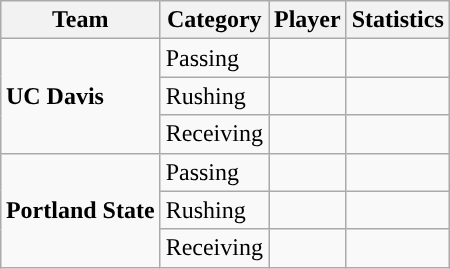<table class="wikitable" style="float: right;">
<tr>
<th>Team</th>
<th>Category</th>
<th>Player</th>
<th>Statistics</th>
</tr>
<tr>
<td rowspan=3><strong>UC Davis</strong></td>
<td>Passing</td>
<td></td>
<td></td>
</tr>
<tr>
<td>Rushing</td>
<td></td>
<td></td>
</tr>
<tr>
<td>Receiving</td>
<td></td>
<td></td>
</tr>
<tr>
<td rowspan=3><strong>Portland State</strong></td>
<td>Passing</td>
<td></td>
<td></td>
</tr>
<tr>
<td>Rushing</td>
<td></td>
<td></td>
</tr>
<tr>
<td>Receiving</td>
<td></td>
<td></td>
</tr>
</table>
